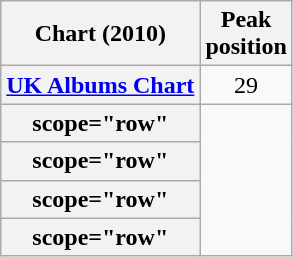<table class="wikitable sortable plainrowheaders">
<tr>
<th scope="col">Chart (2010)</th>
<th scope="col">Peak<br>position</th>
</tr>
<tr>
<th scope="row"><a href='#'>UK Albums Chart</a></th>
<td style="text-align:center;">29</td>
</tr>
<tr>
<th>scope="row" </th>
</tr>
<tr>
<th>scope="row" </th>
</tr>
<tr>
<th>scope="row" </th>
</tr>
<tr>
<th>scope="row" </th>
</tr>
</table>
